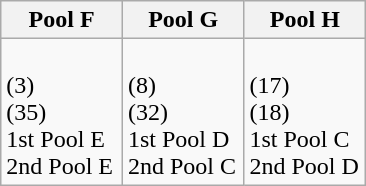<table class="wikitable">
<tr>
<th width=33%>Pool F</th>
<th width=33%>Pool G</th>
<th width=33%>Pool H</th>
</tr>
<tr>
<td><br> (3)<br>
 (35)<br>
1st Pool E<br>
2nd Pool E</td>
<td><br> (8)<br>
 (32)<br>
1st Pool D<br>
2nd Pool C</td>
<td><br> (17)<br>
 (18)<br>
1st Pool C<br>
2nd Pool D</td>
</tr>
</table>
